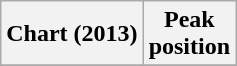<table class="wikitable sortable plainrowheaders">
<tr>
<th>Chart (2013)</th>
<th>Peak<br>position</th>
</tr>
<tr>
</tr>
</table>
